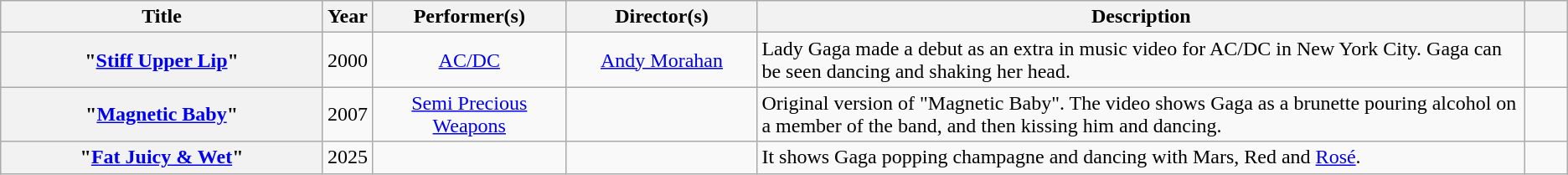<table class="wikitable sortable plainrowheaders" style="text-align:center;">
<tr>
<th scope="col" style="width:18em;">Title</th>
<th scope="col" style="width:2em;">Year</th>
<th scope="col" style="width:10em;">Performer(s)</th>
<th scope="col" style="width:10em;">Director(s)</th>
<th scope="col" style="width:45em;" class="unsortable">Description</th>
<th scope="col" style="width:2em;" class="unsortable"></th>
</tr>
<tr>
<th scope="row">"<a href='#'>Stiff Upper Lip</a>"</th>
<td>2000</td>
<td><a href='#'>AC/DC</a></td>
<td><a href='#'>Andy Morahan</a></td>
<td style="text-align:left;">Lady Gaga made a debut as an extra in music video for AC/DC in New York City. Gaga can be seen dancing and shaking her head.</td>
<td></td>
</tr>
<tr>
<th scope="row">"<a href='#'>Magnetic Baby</a>"</th>
<td>2007</td>
<td><a href='#'>Semi Precious Weapons</a></td>
<td></td>
<td style="text-align:left;">Original version of "Magnetic Baby". The video shows Gaga as a brunette pouring alcohol on a member of the band, and then kissing him and dancing.</td>
<td></td>
</tr>
<tr>
<th scope="row">"<a href='#'>Fat Juicy & Wet</a>"</th>
<td>2025</td>
<td><br></td>
<td><br></td>
<td style="text-align:left;">It shows Gaga popping champagne and dancing with Mars, Red and <a href='#'>Rosé</a>.</td>
<td></td>
</tr>
</table>
